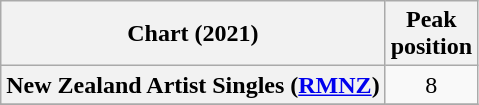<table class="wikitable sortable plainrowheaders" style="text-align:center">
<tr>
<th scope="col">Chart (2021)</th>
<th scope="col">Peak<br>position</th>
</tr>
<tr>
<th scope="row">New Zealand Artist Singles (<a href='#'>RMNZ</a>)</th>
<td>8</td>
</tr>
<tr>
</tr>
</table>
